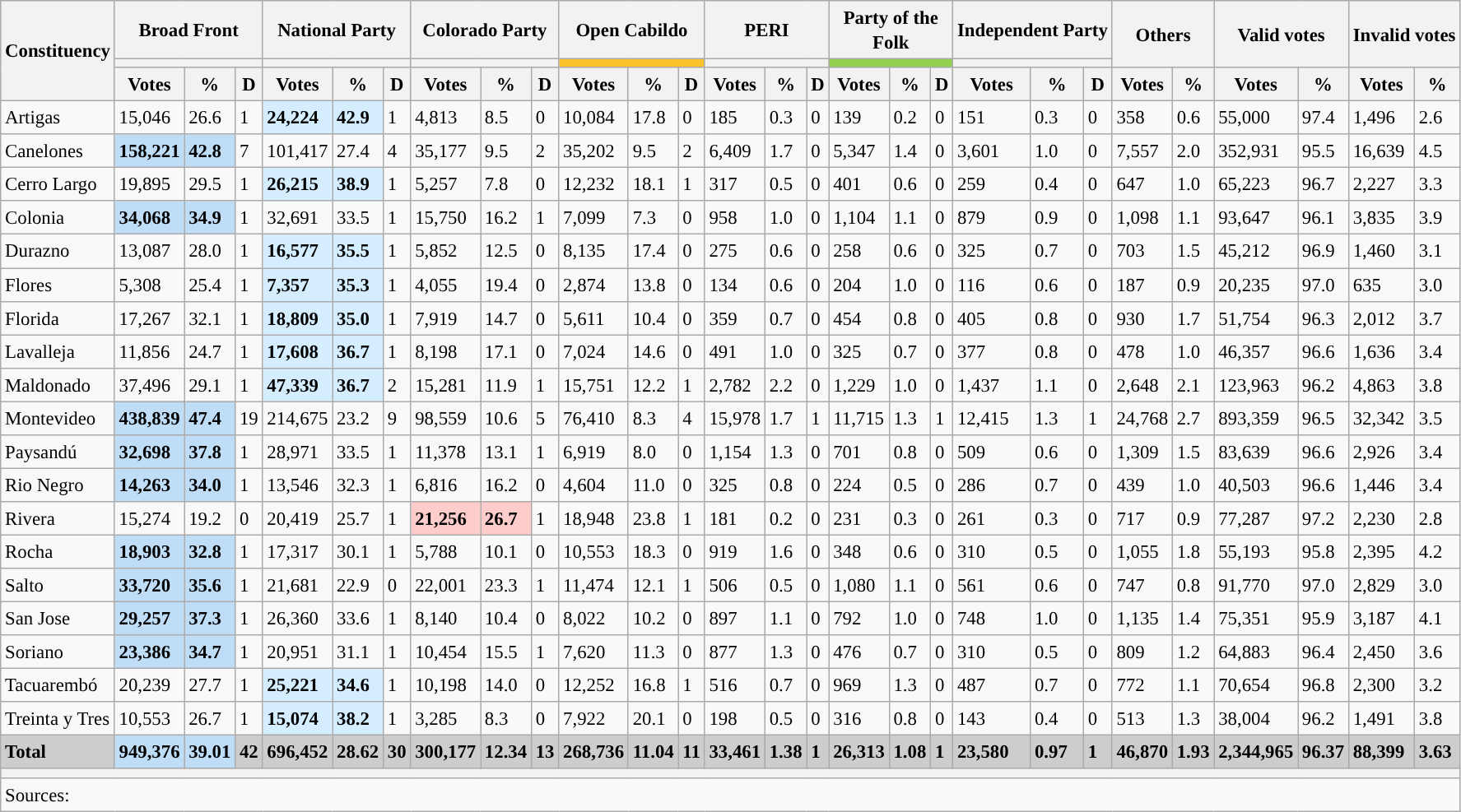<table class="wikitable sortable collapsible collapsed tpl-blanktable" style="text-align:left; font-size:95%; line-height:20px;">
<tr>
<th rowspan="3">Constituency</th>
<th colspan="3" width="30px" class="unsortable">Broad Front</th>
<th colspan="3" width="30px" class="unsortable">National Party</th>
<th colspan="3" width="30px" class="unsortable">Colorado Party</th>
<th colspan="3" width="30px" class="unsortable">Open Cabildo</th>
<th colspan="3" width="30px" class="unsortable">PERI</th>
<th colspan="3" width="30px" class="unsortable">Party of the Folk</th>
<th colspan="3">Independent Party</th>
<th colspan="2" rowspan="2">Others</th>
<th colspan="2" rowspan="2">Valid votes</th>
<th colspan="2" rowspan="2">Invalid votes</th>
</tr>
<tr>
<th colspan="3" style="background:"></th>
<th colspan="3" style="background:"></th>
<th colspan="3" style="background:"></th>
<th colspan="3" style="background:#FBC22B"></th>
<th colspan="3" style="background:"></th>
<th colspan="3" style="background:#92D050"></th>
<th colspan="3" style="background:"></th>
</tr>
<tr>
<th data-sort-type="number">Votes</th>
<th data-sort-type="number">%</th>
<th>D</th>
<th data-sort-type="number">Votes</th>
<th data-sort-type="number">%</th>
<th>D</th>
<th data-sort-type="number">Votes</th>
<th data-sort-type="number">%</th>
<th>D</th>
<th data-sort-type="number">Votes</th>
<th data-sort-type="number">%</th>
<th>D</th>
<th data-sort-type="number">Votes</th>
<th>%</th>
<th data-sort-type="number">D</th>
<th data-sort-type="number">Votes</th>
<th>%</th>
<th data-sort-type="number">D</th>
<th>Votes</th>
<th>%</th>
<th>D</th>
<th>Votes</th>
<th>%</th>
<th>Votes</th>
<th>%</th>
<th>Votes</th>
<th>%</th>
</tr>
<tr>
<td align="left">Artigas</td>
<td>15,046</td>
<td>26.6</td>
<td>1</td>
<td style="background:#D4EDFF;"><strong>24,224</strong></td>
<td style="background:#D4EDFF;"><strong>42.9</strong></td>
<td>1</td>
<td>4,813</td>
<td>8.5</td>
<td>0</td>
<td>10,084</td>
<td>17.8</td>
<td>0</td>
<td>185</td>
<td>0.3</td>
<td>0</td>
<td>139</td>
<td>0.2</td>
<td>0</td>
<td>151</td>
<td>0.3</td>
<td>0</td>
<td>358</td>
<td>0.6</td>
<td>55,000</td>
<td>97.4</td>
<td>1,496</td>
<td>2.6</td>
</tr>
<tr>
<td align="left">Canelones</td>
<td style="background:#C0DDF8;"><strong>158,221</strong></td>
<td style="background:#C0DDF8;"><strong>42.8</strong></td>
<td>7</td>
<td>101,417</td>
<td>27.4</td>
<td>4</td>
<td>35,177</td>
<td>9.5</td>
<td>2</td>
<td>35,202</td>
<td>9.5</td>
<td>2</td>
<td>6,409</td>
<td>1.7</td>
<td>0</td>
<td>5,347</td>
<td>1.4</td>
<td>0</td>
<td>3,601</td>
<td>1.0</td>
<td>0</td>
<td>7,557</td>
<td>2.0</td>
<td>352,931</td>
<td>95.5</td>
<td>16,639</td>
<td>4.5</td>
</tr>
<tr>
<td align="left">Cerro Largo</td>
<td>19,895</td>
<td>29.5</td>
<td>1</td>
<td style="background:#D4EDFF;"><strong>26,215</strong></td>
<td style="background:#D4EDFF;"><strong>38.9</strong></td>
<td>1</td>
<td>5,257</td>
<td>7.8</td>
<td>0</td>
<td>12,232</td>
<td>18.1</td>
<td>1</td>
<td>317</td>
<td>0.5</td>
<td>0</td>
<td>401</td>
<td>0.6</td>
<td>0</td>
<td>259</td>
<td>0.4</td>
<td>0</td>
<td>647</td>
<td>1.0</td>
<td>65,223</td>
<td>96.7</td>
<td>2,227</td>
<td>3.3</td>
</tr>
<tr>
<td align="left">Colonia</td>
<td style="background:#C0DDF8;"><strong>34,068</strong></td>
<td style="background:#C0DDF8;"><strong>34.9</strong></td>
<td>1</td>
<td>32,691</td>
<td>33.5</td>
<td>1</td>
<td>15,750</td>
<td>16.2</td>
<td>1</td>
<td>7,099</td>
<td>7.3</td>
<td>0</td>
<td>958</td>
<td>1.0</td>
<td>0</td>
<td>1,104</td>
<td>1.1</td>
<td>0</td>
<td>879</td>
<td>0.9</td>
<td>0</td>
<td>1,098</td>
<td>1.1</td>
<td>93,647</td>
<td>96.1</td>
<td>3,835</td>
<td>3.9</td>
</tr>
<tr>
<td align="left">Durazno</td>
<td>13,087</td>
<td>28.0</td>
<td>1</td>
<td style="background:#D4EDFF;"><strong>16,577</strong></td>
<td style="background:#D4EDFF;"><strong>35.5</strong></td>
<td>1</td>
<td>5,852</td>
<td>12.5</td>
<td>0</td>
<td>8,135</td>
<td>17.4</td>
<td>0</td>
<td>275</td>
<td>0.6</td>
<td>0</td>
<td>258</td>
<td>0.6</td>
<td>0</td>
<td>325</td>
<td>0.7</td>
<td>0</td>
<td>703</td>
<td>1.5</td>
<td>45,212</td>
<td>96.9</td>
<td>1,460</td>
<td>3.1</td>
</tr>
<tr>
<td align="left">Flores</td>
<td>5,308</td>
<td>25.4</td>
<td>1</td>
<td style="background:#D4EDFF;"><strong>7,357</strong></td>
<td style="background:#D4EDFF;"><strong>35.3</strong></td>
<td>1</td>
<td>4,055</td>
<td>19.4</td>
<td>0</td>
<td>2,874</td>
<td>13.8</td>
<td>0</td>
<td>134</td>
<td>0.6</td>
<td>0</td>
<td>204</td>
<td>1.0</td>
<td>0</td>
<td>116</td>
<td>0.6</td>
<td>0</td>
<td>187</td>
<td>0.9</td>
<td>20,235</td>
<td>97.0</td>
<td>635</td>
<td>3.0</td>
</tr>
<tr>
<td align="left">Florida</td>
<td>17,267</td>
<td>32.1</td>
<td>1</td>
<td style="background:#D4EDFF;"><strong>18,809</strong></td>
<td style="background:#D4EDFF;"><strong>35.0</strong></td>
<td>1</td>
<td>7,919</td>
<td>14.7</td>
<td>0</td>
<td>5,611</td>
<td>10.4</td>
<td>0</td>
<td>359</td>
<td>0.7</td>
<td>0</td>
<td>454</td>
<td>0.8</td>
<td>0</td>
<td>405</td>
<td>0.8</td>
<td>0</td>
<td>930</td>
<td>1.7</td>
<td>51,754</td>
<td>96.3</td>
<td>2,012</td>
<td>3.7</td>
</tr>
<tr>
<td align="left">Lavalleja</td>
<td>11,856</td>
<td>24.7</td>
<td>1</td>
<td style="background:#D4EDFF;"><strong>17,608</strong></td>
<td style="background:#D4EDFF;"><strong>36.7</strong></td>
<td>1</td>
<td>8,198</td>
<td>17.1</td>
<td>0</td>
<td>7,024</td>
<td>14.6</td>
<td>0</td>
<td>491</td>
<td>1.0</td>
<td>0</td>
<td>325</td>
<td>0.7</td>
<td>0</td>
<td>377</td>
<td>0.8</td>
<td>0</td>
<td>478</td>
<td>1.0</td>
<td>46,357</td>
<td>96.6</td>
<td>1,636</td>
<td>3.4</td>
</tr>
<tr>
<td align="left">Maldonado</td>
<td>37,496</td>
<td>29.1</td>
<td>1</td>
<td style="background:#D4EDFF;"><strong>47,339</strong></td>
<td style="background:#D4EDFF;"><strong>36.7</strong></td>
<td>2</td>
<td>15,281</td>
<td>11.9</td>
<td>1</td>
<td>15,751</td>
<td>12.2</td>
<td>1</td>
<td>2,782</td>
<td>2.2</td>
<td>0</td>
<td>1,229</td>
<td>1.0</td>
<td>0</td>
<td>1,437</td>
<td>1.1</td>
<td>0</td>
<td>2,648</td>
<td>2.1</td>
<td>123,963</td>
<td>96.2</td>
<td>4,863</td>
<td>3.8</td>
</tr>
<tr>
<td align="left">Montevideo</td>
<td style="background:#C0DDF8;"><strong>438,839</strong></td>
<td style="background:#C0DDF8;"><strong>47.4</strong></td>
<td>19</td>
<td>214,675</td>
<td>23.2</td>
<td>9</td>
<td>98,559</td>
<td>10.6</td>
<td>5</td>
<td>76,410</td>
<td>8.3</td>
<td>4</td>
<td>15,978</td>
<td>1.7</td>
<td>1</td>
<td>11,715</td>
<td>1.3</td>
<td>1</td>
<td>12,415</td>
<td>1.3</td>
<td>1</td>
<td>24,768</td>
<td>2.7</td>
<td>893,359</td>
<td>96.5</td>
<td>32,342</td>
<td>3.5</td>
</tr>
<tr>
<td align="left">Paysandú</td>
<td style="background:#C0DDF8;"><strong>32,698</strong></td>
<td style="background:#C0DDF8;"><strong>37.8</strong></td>
<td>1</td>
<td>28,971</td>
<td>33.5</td>
<td>1</td>
<td>11,378</td>
<td>13.1</td>
<td>1</td>
<td>6,919</td>
<td>8.0</td>
<td>0</td>
<td>1,154</td>
<td>1.3</td>
<td>0</td>
<td>701</td>
<td>0.8</td>
<td>0</td>
<td>509</td>
<td>0.6</td>
<td>0</td>
<td>1,309</td>
<td>1.5</td>
<td>83,639</td>
<td>96.6</td>
<td>2,926</td>
<td>3.4</td>
</tr>
<tr>
<td align="left">Rio Negro</td>
<td style="background:#C0DDF8;"><strong>14,263</strong></td>
<td style="background:#C0DDF8;"><strong>34.0</strong></td>
<td>1</td>
<td>13,546</td>
<td>32.3</td>
<td>1</td>
<td>6,816</td>
<td>16.2</td>
<td>0</td>
<td>4,604</td>
<td>11.0</td>
<td>0</td>
<td>325</td>
<td>0.8</td>
<td>0</td>
<td>224</td>
<td>0.5</td>
<td>0</td>
<td>286</td>
<td>0.7</td>
<td>0</td>
<td>439</td>
<td>1.0</td>
<td>40,503</td>
<td>96.6</td>
<td>1,446</td>
<td>3.4</td>
</tr>
<tr>
<td align="left">Rivera</td>
<td>15,274</td>
<td>19.2</td>
<td>0</td>
<td>20,419</td>
<td>25.7</td>
<td>1</td>
<td style="background:#FFCCCC;"><strong>21,256</strong></td>
<td style="background:#FFCCCC;"><strong>26.7</strong></td>
<td>1</td>
<td>18,948</td>
<td>23.8</td>
<td>1</td>
<td>181</td>
<td>0.2</td>
<td>0</td>
<td>231</td>
<td>0.3</td>
<td>0</td>
<td>261</td>
<td>0.3</td>
<td>0</td>
<td>717</td>
<td>0.9</td>
<td>77,287</td>
<td>97.2</td>
<td>2,230</td>
<td>2.8</td>
</tr>
<tr>
<td align="left">Rocha</td>
<td style="background:#C0DDF8;"><strong>18,903</strong></td>
<td style="background:#C0DDF8;"><strong>32.8</strong></td>
<td>1</td>
<td>17,317</td>
<td>30.1</td>
<td>1</td>
<td>5,788</td>
<td>10.1</td>
<td>0</td>
<td>10,553</td>
<td>18.3</td>
<td>0</td>
<td>919</td>
<td>1.6</td>
<td>0</td>
<td>348</td>
<td>0.6</td>
<td>0</td>
<td>310</td>
<td>0.5</td>
<td>0</td>
<td>1,055</td>
<td>1.8</td>
<td>55,193</td>
<td>95.8</td>
<td>2,395</td>
<td>4.2</td>
</tr>
<tr>
<td align="left">Salto</td>
<td style="background:#C0DDF8;"><strong>33,720</strong></td>
<td style="background:#C0DDF8;"><strong>35.6</strong></td>
<td>1</td>
<td>21,681</td>
<td>22.9</td>
<td>0</td>
<td>22,001</td>
<td>23.3</td>
<td>1</td>
<td>11,474</td>
<td>12.1</td>
<td>1</td>
<td>506</td>
<td>0.5</td>
<td>0</td>
<td>1,080</td>
<td>1.1</td>
<td>0</td>
<td>561</td>
<td>0.6</td>
<td>0</td>
<td>747</td>
<td>0.8</td>
<td>91,770</td>
<td>97.0</td>
<td>2,829</td>
<td>3.0</td>
</tr>
<tr>
<td align="left">San Jose</td>
<td style="background:#C0DDF8;"><strong>29,257</strong></td>
<td style="background:#C0DDF8;"><strong>37.3</strong></td>
<td>1</td>
<td>26,360</td>
<td>33.6</td>
<td>1</td>
<td>8,140</td>
<td>10.4</td>
<td>0</td>
<td>8,022</td>
<td>10.2</td>
<td>0</td>
<td>897</td>
<td>1.1</td>
<td>0</td>
<td>792</td>
<td>1.0</td>
<td>0</td>
<td>748</td>
<td>1.0</td>
<td>0</td>
<td>1,135</td>
<td>1.4</td>
<td>75,351</td>
<td>95.9</td>
<td>3,187</td>
<td>4.1</td>
</tr>
<tr>
<td align="left">Soriano</td>
<td style="background:#C0DDF8;"><strong>23,386</strong></td>
<td style="background:#C0DDF8;"><strong>34.7</strong></td>
<td>1</td>
<td>20,951</td>
<td>31.1</td>
<td>1</td>
<td>10,454</td>
<td>15.5</td>
<td>1</td>
<td>7,620</td>
<td>11.3</td>
<td>0</td>
<td>877</td>
<td>1.3</td>
<td>0</td>
<td>476</td>
<td>0.7</td>
<td>0</td>
<td>310</td>
<td>0.5</td>
<td>0</td>
<td>809</td>
<td>1.2</td>
<td>64,883</td>
<td>96.4</td>
<td>2,450</td>
<td>3.6</td>
</tr>
<tr>
<td align="left">Tacuarembó</td>
<td>20,239</td>
<td>27.7</td>
<td>1</td>
<td style="background:#D4EDFF;"><strong>25,221</strong></td>
<td style="background:#D4EDFF;"><strong>34.6</strong></td>
<td>1</td>
<td>10,198</td>
<td>14.0</td>
<td>0</td>
<td>12,252</td>
<td>16.8</td>
<td>1</td>
<td>516</td>
<td>0.7</td>
<td>0</td>
<td>969</td>
<td>1.3</td>
<td>0</td>
<td>487</td>
<td>0.7</td>
<td>0</td>
<td>772</td>
<td>1.1</td>
<td>70,654</td>
<td>96.8</td>
<td>2,300</td>
<td>3.2</td>
</tr>
<tr>
<td align="left">Treinta y Tres</td>
<td>10,553</td>
<td>26.7</td>
<td>1</td>
<td style="background:#D4EDFF;"><strong>15,074</strong></td>
<td style="background:#D4EDFF;"><strong>38.2</strong></td>
<td>1</td>
<td>3,285</td>
<td>8.3</td>
<td>0</td>
<td>7,922</td>
<td>20.1</td>
<td>0</td>
<td>198</td>
<td>0.5</td>
<td>0</td>
<td>316</td>
<td>0.8</td>
<td>0</td>
<td>143</td>
<td>0.4</td>
<td>0</td>
<td>513</td>
<td>1.3</td>
<td>38,004</td>
<td>96.2</td>
<td>1,491</td>
<td>3.8</td>
</tr>
<tr style="background:#CDCDCD;">
<td align="left"><strong>Total</strong></td>
<td style="background:#C0DDF8;"><strong>949,376</strong></td>
<td style="background:#C0DDF8;"><strong>39.01</strong></td>
<td><strong>42</strong></td>
<td><strong>696,452</strong></td>
<td><strong>28.62</strong></td>
<td><strong>30</strong></td>
<td><strong>300,177</strong></td>
<td><strong>12.34</strong></td>
<td><strong>13</strong></td>
<td><strong>268,736</strong></td>
<td><strong>11.04</strong></td>
<td><strong>11</strong></td>
<td><strong>33,461</strong></td>
<td><strong>1.38</strong></td>
<td><strong>1</strong></td>
<td><strong>26,313</strong></td>
<td><strong>1.08</strong></td>
<td><strong>1</strong></td>
<td><strong>23,580</strong></td>
<td><strong>0.97</strong></td>
<td><strong>1</strong></td>
<td><strong>46,870</strong></td>
<td><strong>1.93</strong></td>
<td><strong>2,344,965</strong></td>
<td><strong>96.37</strong></td>
<td><strong>88,399</strong></td>
<td><strong>3.63</strong></td>
</tr>
<tr>
<th colspan="28"></th>
</tr>
<tr>
<th colspan="28" style="text-align:left; font-weight:normal; background:#F9F9F9">Sources: </th>
</tr>
</table>
